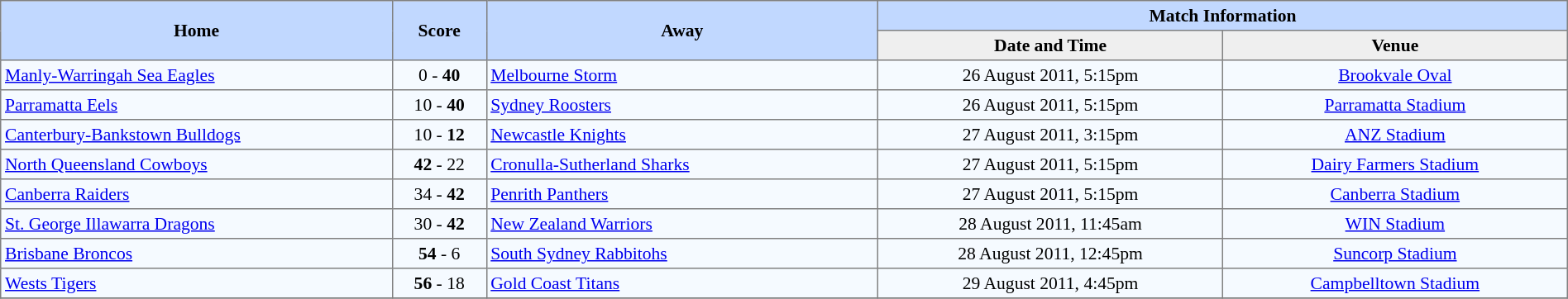<table border=1 style="border-collapse:collapse; font-size:90%; text-align:center;" cellpadding=3 cellspacing=0 width=100%>
<tr bgcolor=#C1D8FF>
<th rowspan=2 width=25%>Home</th>
<th rowspan=2 width=6%>Score</th>
<th rowspan=2 width=25%>Away</th>
<th colspan=6>Match Information</th>
</tr>
<tr bgcolor=#EFEFEF>
<th width=22%>Date and Time</th>
<th width=22%>Venue</th>
</tr>
<tr align=center bgcolor=#F5FAFF>
<td align=left> <a href='#'>Manly-Warringah Sea Eagles</a></td>
<td>0 - <strong>40</strong></td>
<td align=left> <a href='#'>Melbourne Storm</a></td>
<td>26 August 2011, 5:15pm</td>
<td><a href='#'>Brookvale Oval</a></td>
</tr>
<tr align=center bgcolor=#F5FAFF>
<td align=left> <a href='#'>Parramatta Eels</a></td>
<td>10 - <strong>40</strong></td>
<td align=left> <a href='#'>Sydney Roosters</a></td>
<td>26 August 2011, 5:15pm</td>
<td><a href='#'>Parramatta Stadium</a></td>
</tr>
<tr align=center bgcolor=#F5FAFF>
<td align=left> <a href='#'>Canterbury-Bankstown Bulldogs</a></td>
<td>10 - <strong>12</strong></td>
<td align=left> <a href='#'>Newcastle Knights</a></td>
<td>27 August 2011, 3:15pm</td>
<td><a href='#'>ANZ Stadium</a></td>
</tr>
<tr align=center bgcolor=#F5FAFF>
<td align=left> <a href='#'>North Queensland Cowboys</a></td>
<td><strong>42</strong> - 22</td>
<td align=left> <a href='#'>Cronulla-Sutherland Sharks</a></td>
<td>27 August 2011, 5:15pm</td>
<td><a href='#'>Dairy Farmers Stadium</a></td>
</tr>
<tr align=center bgcolor=#F5FAFF>
<td align=left> <a href='#'>Canberra Raiders</a></td>
<td>34 - <strong>42</strong></td>
<td align=left> <a href='#'>Penrith Panthers</a></td>
<td>27 August 2011, 5:15pm</td>
<td><a href='#'>Canberra Stadium</a></td>
</tr>
<tr align=center bgcolor=#F5FAFF>
<td align=left> <a href='#'>St. George Illawarra Dragons</a></td>
<td>30 - <strong>42</strong></td>
<td align=left> <a href='#'>New Zealand Warriors</a></td>
<td>28 August 2011, 11:45am</td>
<td><a href='#'>WIN Stadium</a></td>
</tr>
<tr align=center bgcolor=#F5FAFF>
<td align=left> <a href='#'>Brisbane Broncos</a></td>
<td><strong>54</strong> - 6</td>
<td align=left> <a href='#'>South Sydney Rabbitohs</a></td>
<td>28 August 2011, 12:45pm</td>
<td><a href='#'>Suncorp Stadium</a></td>
</tr>
<tr align=center bgcolor=#F5FAFF>
<td align=left> <a href='#'>Wests Tigers</a></td>
<td><strong>56</strong> - 18</td>
<td align=left> <a href='#'>Gold Coast Titans</a></td>
<td>29 August 2011, 4:45pm</td>
<td><a href='#'>Campbelltown Stadium</a></td>
</tr>
<tr>
</tr>
</table>
